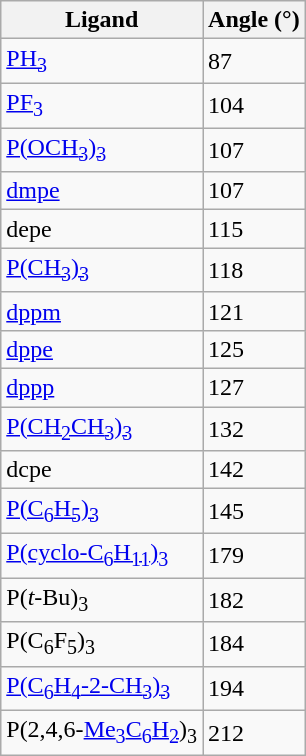<table class="wikitable floatright">
<tr>
<th>Ligand</th>
<th>Angle (°)</th>
</tr>
<tr>
<td><a href='#'>PH<sub>3</sub></a></td>
<td>87</td>
</tr>
<tr>
<td><a href='#'>PF<sub>3</sub></a></td>
<td>104</td>
</tr>
<tr>
<td><a href='#'>P(OCH<sub>3</sub>)<sub>3</sub></a></td>
<td>107</td>
</tr>
<tr>
<td><a href='#'>dmpe</a></td>
<td>107</td>
</tr>
<tr>
<td>depe</td>
<td>115</td>
</tr>
<tr>
<td><a href='#'>P(CH<sub>3</sub>)<sub>3</sub></a></td>
<td>118</td>
</tr>
<tr>
<td><a href='#'>dppm</a></td>
<td>121</td>
</tr>
<tr>
<td><a href='#'>dppe</a></td>
<td>125</td>
</tr>
<tr>
<td><a href='#'>dppp</a></td>
<td>127</td>
</tr>
<tr>
<td><a href='#'>P(CH<sub>2</sub>CH<sub>3</sub>)<sub>3</sub></a></td>
<td>132</td>
</tr>
<tr>
<td>dcpe</td>
<td>142</td>
</tr>
<tr>
<td><a href='#'>P(C<sub>6</sub>H<sub>5</sub>)<sub>3</sub></a></td>
<td>145</td>
</tr>
<tr>
<td><a href='#'>P(cyclo-C<sub>6</sub>H<sub>11</sub>)<sub>3</sub></a></td>
<td>179</td>
</tr>
<tr>
<td>P(<em>t</em>-Bu)<sub>3</sub></td>
<td>182</td>
</tr>
<tr>
<td>P(C<sub>6</sub>F<sub>5</sub>)<sub>3</sub></td>
<td>184</td>
</tr>
<tr>
<td><a href='#'>P(C<sub>6</sub>H<sub>4</sub>-2-CH<sub>3</sub>)<sub>3</sub></a></td>
<td>194</td>
</tr>
<tr>
<td>P(2,4,6-<a href='#'>Me<sub>3</sub>C<sub>6</sub>H<sub>2</sub></a>)<sub>3</sub></td>
<td>212</td>
</tr>
</table>
